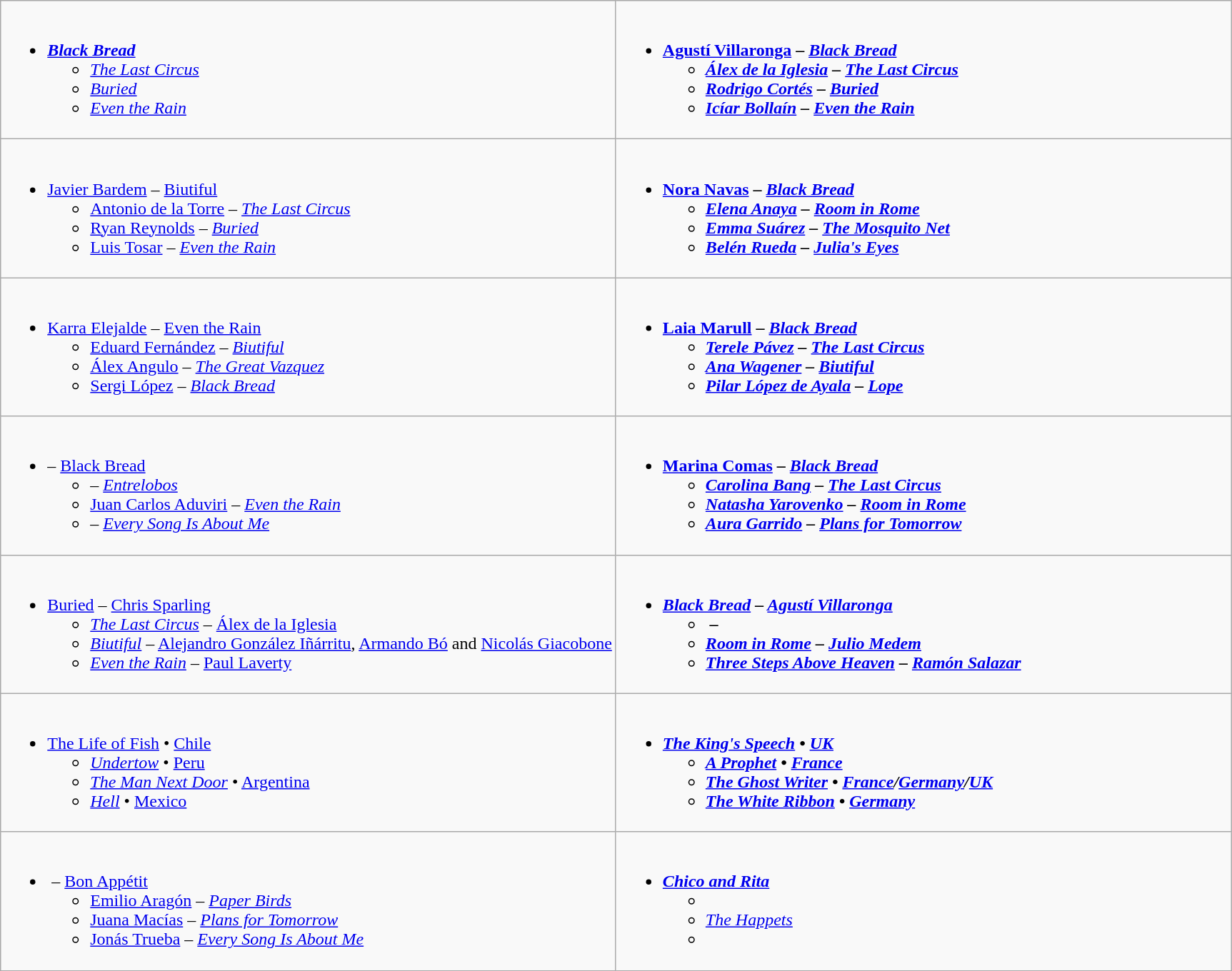<table class=wikitable style="width="100%">
<tr>
<td style="vertical-align:top;" width="50%"><br><ul><li><strong><em><a href='#'>Black Bread</a></em></strong><ul><li><em><a href='#'>The Last Circus</a></em></li><li><em><a href='#'>Buried</a></em></li><li><em><a href='#'>Even the Rain</a></em></li></ul></li></ul></td>
<td style="vertical-align:top;" width="50%"><br><ul><li><strong><a href='#'>Agustí Villaronga</a> – <em><a href='#'>Black Bread</a><strong><em><ul><li><a href='#'>Álex de la Iglesia</a> – </em><a href='#'>The Last Circus</a><em></li><li><a href='#'>Rodrigo Cortés</a> – </em><a href='#'>Buried</a><em></li><li><a href='#'>Icíar Bollaín</a> – </em><a href='#'>Even the Rain</a><em></li></ul></li></ul></td>
</tr>
<tr>
<td style="vertical-align:top;" width="50%"><br><ul><li></strong><a href='#'>Javier Bardem</a> – </em><a href='#'>Biutiful</a></em></strong><ul><li><a href='#'>Antonio de la Torre</a> – <em><a href='#'>The Last Circus</a></em></li><li><a href='#'>Ryan Reynolds</a> – <em><a href='#'>Buried</a></em></li><li><a href='#'>Luis Tosar</a> – <em><a href='#'>Even the Rain</a></em></li></ul></li></ul></td>
<td style="vertical-align:top;" width="50%"><br><ul><li><strong><a href='#'>Nora Navas</a> – <em><a href='#'>Black Bread</a><strong><em><ul><li><a href='#'>Elena Anaya</a> – </em><a href='#'>Room in Rome</a><em></li><li><a href='#'>Emma Suárez</a> – </em><a href='#'>The Mosquito Net</a><em></li><li><a href='#'>Belén Rueda</a> – </em><a href='#'>Julia's Eyes</a><em></li></ul></li></ul></td>
</tr>
<tr>
<td style="vertical-align:top;" width="50%"><br><ul><li></strong><a href='#'>Karra Elejalde</a> – </em><a href='#'>Even the Rain</a></em></strong><ul><li><a href='#'>Eduard Fernández</a> – <em><a href='#'>Biutiful</a></em></li><li><a href='#'>Álex Angulo</a> – <em><a href='#'>The Great Vazquez</a></em></li><li><a href='#'>Sergi López</a> – <em><a href='#'>Black Bread</a></em></li></ul></li></ul></td>
<td style="vertical-align:top;" width="50%"><br><ul><li><strong><a href='#'>Laia Marull</a> – <em><a href='#'>Black Bread</a><strong><em><ul><li><a href='#'>Terele Pávez</a> – </em><a href='#'>The Last Circus</a><em></li><li><a href='#'>Ana Wagener</a> – </em><a href='#'>Biutiful</a><em></li><li><a href='#'>Pilar López de Ayala</a> – </em><a href='#'>Lope</a><em></li></ul></li></ul></td>
</tr>
<tr>
<td style="vertical-align:top;" width="50%"><br><ul><li></strong> – </em><a href='#'>Black Bread</a></em></strong><ul><li> – <em><a href='#'>Entrelobos</a></em></li><li><a href='#'>Juan Carlos Aduviri</a> – <em><a href='#'>Even the Rain</a></em></li><li> – <em><a href='#'>Every Song Is About Me</a></em></li></ul></li></ul></td>
<td style="vertical-align:top;" width="50%"><br><ul><li><strong><a href='#'>Marina Comas</a> – <em><a href='#'>Black Bread</a><strong><em><ul><li><a href='#'>Carolina Bang</a> – </em><a href='#'>The Last Circus</a><em></li><li><a href='#'>Natasha Yarovenko</a> – </em><a href='#'>Room in Rome</a><em></li><li><a href='#'>Aura Garrido</a> – </em><a href='#'>Plans for Tomorrow</a><em></li></ul></li></ul></td>
</tr>
<tr>
<td style="vertical-align:top;" width="50%"><br><ul><li></em></strong><a href='#'>Buried</a></em> – <a href='#'>Chris Sparling</a></strong><ul><li><em><a href='#'>The Last Circus</a></em> – <a href='#'>Álex de la Iglesia</a></li><li><em><a href='#'>Biutiful</a></em> – <a href='#'>Alejandro González Iñárritu</a>, <a href='#'>Armando Bó</a> and <a href='#'>Nicolás Giacobone</a></li><li><em><a href='#'>Even the Rain</a></em> – <a href='#'>Paul Laverty</a></li></ul></li></ul></td>
<td style="vertical-align:top;" width="50%"><br><ul><li><strong><em><a href='#'>Black Bread</a><em> – <a href='#'>Agustí Villaronga</a><strong><ul><li></em><em> – </li><li></em><a href='#'>Room in Rome</a><em> – <a href='#'>Julio Medem</a></li><li></em><a href='#'>Three Steps Above Heaven</a><em> – <a href='#'>Ramón Salazar</a></li></ul></li></ul></td>
</tr>
<tr>
<td style="vertical-align:top;" width="50%"><br><ul><li></em></strong><a href='#'>The Life of Fish</a></em> • <a href='#'>Chile</a></strong><ul><li><em><a href='#'>Undertow</a></em> • <a href='#'>Peru</a></li><li><em><a href='#'>The Man Next Door</a></em> • <a href='#'>Argentina</a></li><li><em><a href='#'>Hell</a></em> • <a href='#'>Mexico</a></li></ul></li></ul></td>
<td style="vertical-align:top;" width="50%"><br><ul><li><strong><em><a href='#'>The King's Speech</a><em> • <a href='#'>UK</a><strong><ul><li></em><a href='#'>A Prophet</a><em> • <a href='#'>France</a></li><li></em><a href='#'>The Ghost Writer</a><em> • <a href='#'>France</a>/<a href='#'>Germany</a>/<a href='#'>UK</a></li><li></em><a href='#'>The White Ribbon</a><em> • <a href='#'>Germany</a></li></ul></li></ul></td>
</tr>
<tr>
<td style="vertical-align:top;" width="50%"><br><ul><li></strong> – </em><a href='#'>Bon Appétit</a></em></strong><ul><li><a href='#'>Emilio Aragón</a> – <em><a href='#'>Paper Birds</a></em></li><li><a href='#'>Juana Macías</a> – <em><a href='#'>Plans for Tomorrow</a></em></li><li><a href='#'>Jonás Trueba</a> – <em><a href='#'>Every Song Is About Me</a></em></li></ul></li></ul></td>
<td style="vertical-align:top;" width="50%"><br><ul><li><strong><em><a href='#'>Chico and Rita</a></em></strong><ul><li><em></em></li><li><em><a href='#'>The Happets</a></em></li><li><em></em></li></ul></li></ul></td>
</tr>
</table>
